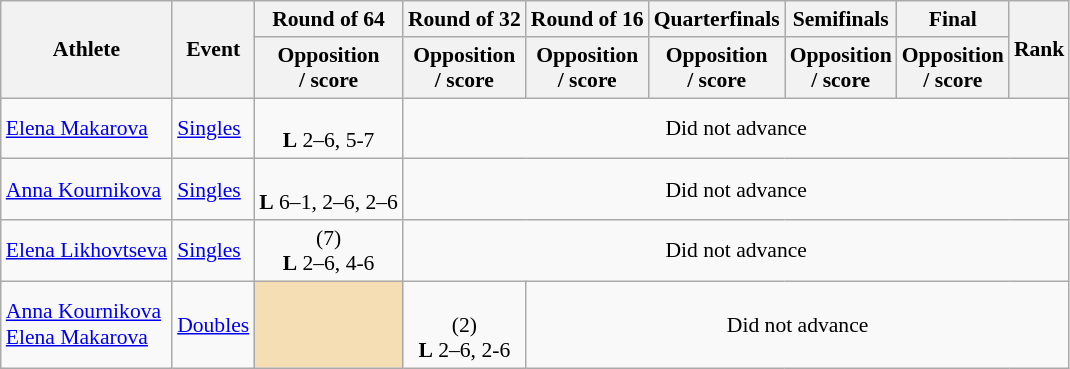<table class=wikitable style="font-size:90%">
<tr>
<th rowspan="2">Athlete</th>
<th rowspan="2">Event</th>
<th>Round of 64</th>
<th>Round of 32</th>
<th>Round of 16</th>
<th>Quarterfinals</th>
<th>Semifinals</th>
<th>Final</th>
<th rowspan="2">Rank</th>
</tr>
<tr>
<th>Opposition<br>/ score</th>
<th>Opposition<br>/ score</th>
<th>Opposition<br>/ score</th>
<th>Opposition<br>/ score</th>
<th>Opposition<br>/ score</th>
<th>Opposition<br>/ score</th>
</tr>
<tr>
<td><a href='#'>Elena Makarova</a></td>
<td><a href='#'>Singles</a></td>
<td align=center> <br><strong>L</strong> 2–6, 5-7</td>
<td align=center colspan = "6">Did not advance</td>
</tr>
<tr>
<td><a href='#'>Anna Kournikova</a></td>
<td><a href='#'>Singles</a></td>
<td align=center> <br><strong>L</strong> 6–1, 2–6, 2–6</td>
<td align=center colspan = "6">Did not advance</td>
</tr>
<tr>
<td><a href='#'>Elena Likhovtseva</a></td>
<td><a href='#'>Singles</a></td>
<td align=center> (7)<br><strong>L</strong> 2–6, 4-6</td>
<td align=center colspan = "6">Did not advance</td>
</tr>
<tr>
<td><a href='#'>Anna Kournikova</a><br><a href='#'>Elena Makarova</a></td>
<td><a href='#'>Doubles</a></td>
<td bgcolor="wheat"></td>
<td align=center><br> (2)<br><strong>L</strong> 2–6, 2-6</td>
<td align=center colspan = "5">Did not advance</td>
</tr>
</table>
